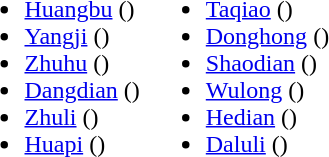<table>
<tr>
<td valign="top"><br><ul><li><a href='#'>Huangbu</a> ()</li><li><a href='#'>Yangji</a> ()</li><li><a href='#'>Zhuhu</a> ()</li><li><a href='#'>Dangdian</a> ()</li><li><a href='#'>Zhuli</a> ()</li><li><a href='#'>Huapi</a> ()</li></ul></td>
<td valign="top"><br><ul><li><a href='#'>Taqiao</a> ()</li><li><a href='#'>Donghong</a> ()</li><li><a href='#'>Shaodian</a> ()</li><li><a href='#'>Wulong</a> ()</li><li><a href='#'>Hedian</a> ()</li><li><a href='#'>Daluli</a> ()</li></ul></td>
</tr>
</table>
